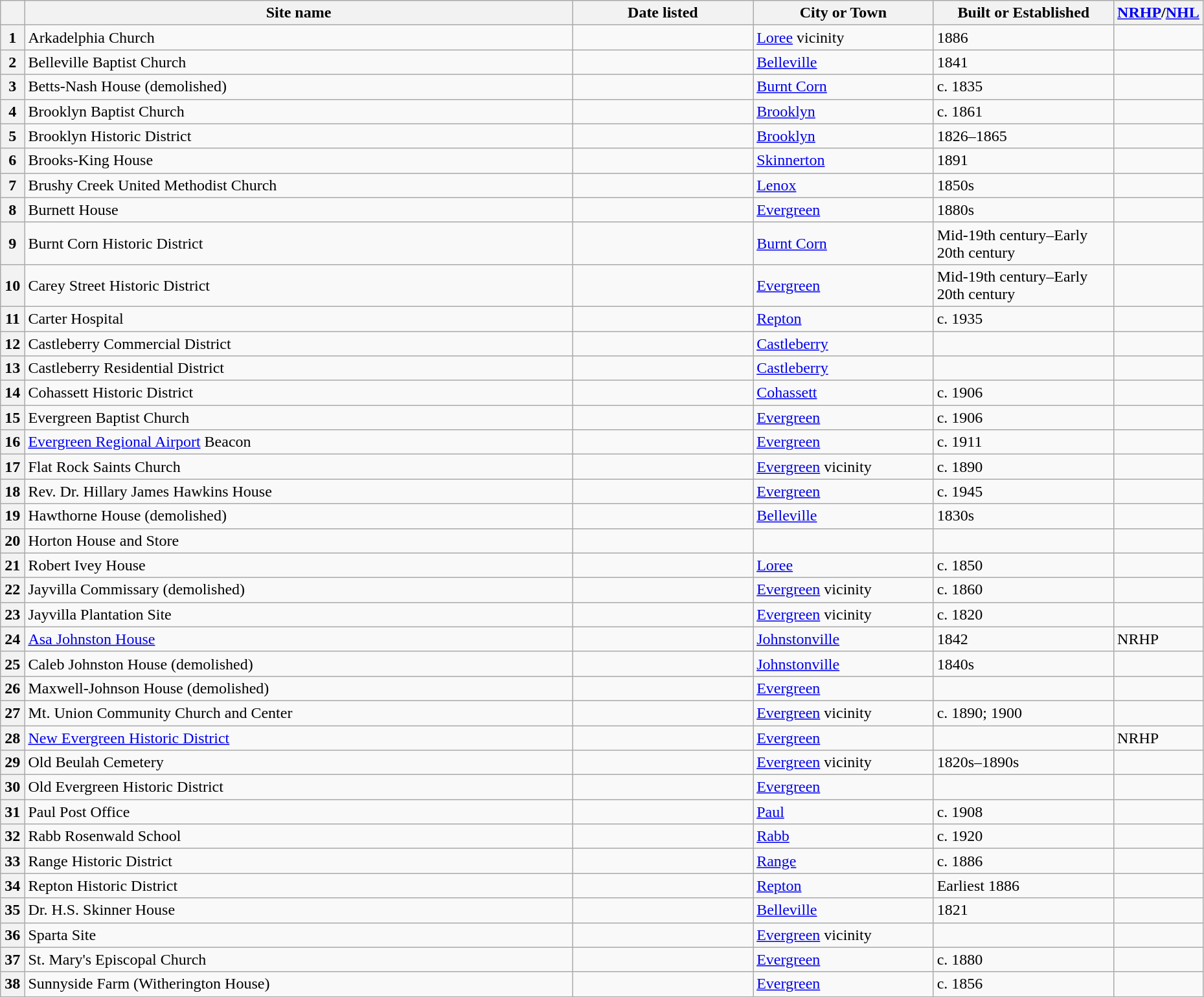<table class="wikitable" style="width:98%">
<tr>
<th width = 2% ></th>
<th><strong>Site name</strong></th>
<th width = 15% ><strong>Date listed</strong></th>
<th width = 15% ><strong>City or Town</strong></th>
<th width = 15% ><strong>Built or Established</strong></th>
<th width = 5%  ><strong><a href='#'>NRHP</a>/<a href='#'>NHL</a></strong></th>
</tr>
<tr ->
<th>1</th>
<td>Arkadelphia Church</td>
<td></td>
<td><a href='#'>Loree</a> vicinity</td>
<td>1886</td>
<td></td>
</tr>
<tr ->
<th>2</th>
<td>Belleville Baptist Church</td>
<td></td>
<td><a href='#'>Belleville</a></td>
<td>1841</td>
<td></td>
</tr>
<tr ->
<th>3</th>
<td>Betts-Nash House (demolished)</td>
<td></td>
<td><a href='#'>Burnt Corn</a></td>
<td>c. 1835</td>
<td></td>
</tr>
<tr ->
<th>4</th>
<td>Brooklyn Baptist Church</td>
<td></td>
<td><a href='#'>Brooklyn</a></td>
<td>c. 1861</td>
<td></td>
</tr>
<tr ->
<th>5</th>
<td>Brooklyn Historic District</td>
<td></td>
<td><a href='#'>Brooklyn</a></td>
<td>1826–1865</td>
<td></td>
</tr>
<tr ->
<th>6</th>
<td>Brooks-King House</td>
<td></td>
<td><a href='#'>Skinnerton</a></td>
<td>1891</td>
<td></td>
</tr>
<tr ->
<th>7</th>
<td>Brushy Creek United Methodist Church</td>
<td></td>
<td><a href='#'>Lenox</a></td>
<td>1850s</td>
<td></td>
</tr>
<tr ->
<th>8</th>
<td>Burnett House</td>
<td></td>
<td><a href='#'>Evergreen</a></td>
<td>1880s</td>
<td></td>
</tr>
<tr ->
<th>9</th>
<td>Burnt Corn Historic District</td>
<td></td>
<td><a href='#'>Burnt Corn</a></td>
<td>Mid-19th century–Early 20th century</td>
<td></td>
</tr>
<tr ->
<th>10</th>
<td>Carey Street Historic District</td>
<td></td>
<td><a href='#'>Evergreen</a></td>
<td>Mid-19th century–Early 20th century</td>
<td></td>
</tr>
<tr ->
<th>11</th>
<td>Carter Hospital</td>
<td></td>
<td><a href='#'>Repton</a></td>
<td>c. 1935</td>
<td></td>
</tr>
<tr ->
<th>12</th>
<td>Castleberry Commercial District</td>
<td></td>
<td><a href='#'>Castleberry</a></td>
<td></td>
<td></td>
</tr>
<tr ->
<th>13</th>
<td>Castleberry Residential District</td>
<td></td>
<td><a href='#'>Castleberry</a></td>
<td></td>
<td></td>
</tr>
<tr ->
<th>14</th>
<td>Cohassett Historic District</td>
<td></td>
<td><a href='#'>Cohassett</a></td>
<td>c. 1906</td>
<td></td>
</tr>
<tr ->
<th>15</th>
<td>Evergreen Baptist Church</td>
<td></td>
<td><a href='#'>Evergreen</a></td>
<td>c. 1906</td>
<td></td>
</tr>
<tr ->
<th>16</th>
<td><a href='#'>Evergreen Regional Airport</a> Beacon</td>
<td></td>
<td><a href='#'>Evergreen</a></td>
<td>c. 1911</td>
<td></td>
</tr>
<tr ->
<th>17</th>
<td>Flat Rock Saints Church</td>
<td></td>
<td><a href='#'>Evergreen</a> vicinity</td>
<td>c. 1890</td>
<td></td>
</tr>
<tr ->
<th>18</th>
<td>Rev. Dr. Hillary James Hawkins House</td>
<td></td>
<td><a href='#'>Evergreen</a></td>
<td>c. 1945</td>
<td></td>
</tr>
<tr ->
<th>19</th>
<td>Hawthorne House (demolished)</td>
<td></td>
<td><a href='#'>Belleville</a></td>
<td>1830s</td>
<td></td>
</tr>
<tr ->
<th>20</th>
<td>Horton House and Store</td>
<td></td>
<td></td>
<td></td>
<td></td>
</tr>
<tr ->
<th>21</th>
<td>Robert Ivey House</td>
<td></td>
<td><a href='#'>Loree</a></td>
<td>c. 1850</td>
<td></td>
</tr>
<tr ->
<th>22</th>
<td>Jayvilla Commissary (demolished)</td>
<td></td>
<td><a href='#'>Evergreen</a> vicinity</td>
<td>c. 1860</td>
<td></td>
</tr>
<tr ->
<th>23</th>
<td>Jayvilla Plantation Site</td>
<td></td>
<td><a href='#'>Evergreen</a> vicinity</td>
<td>c. 1820</td>
<td></td>
</tr>
<tr ->
<th>24</th>
<td><a href='#'>Asa Johnston House</a></td>
<td></td>
<td><a href='#'>Johnstonville</a></td>
<td>1842</td>
<td>NRHP</td>
</tr>
<tr ->
<th>25</th>
<td>Caleb Johnston House (demolished)</td>
<td></td>
<td><a href='#'>Johnstonville</a></td>
<td>1840s</td>
<td></td>
</tr>
<tr ->
<th>26</th>
<td>Maxwell-Johnson House (demolished)</td>
<td></td>
<td><a href='#'>Evergreen</a></td>
<td></td>
<td></td>
</tr>
<tr ->
<th>27</th>
<td>Mt. Union Community Church and Center</td>
<td></td>
<td><a href='#'>Evergreen</a> vicinity</td>
<td>c. 1890; 1900</td>
<td></td>
</tr>
<tr ->
<th>28</th>
<td><a href='#'>New Evergreen Historic District</a></td>
<td></td>
<td><a href='#'>Evergreen</a></td>
<td></td>
<td>NRHP</td>
</tr>
<tr ->
<th>29</th>
<td>Old Beulah Cemetery</td>
<td></td>
<td><a href='#'>Evergreen</a> vicinity</td>
<td>1820s–1890s</td>
<td></td>
</tr>
<tr ->
<th>30</th>
<td>Old Evergreen Historic District</td>
<td></td>
<td><a href='#'>Evergreen</a></td>
<td></td>
<td></td>
</tr>
<tr ->
<th>31</th>
<td>Paul Post Office</td>
<td></td>
<td><a href='#'>Paul</a></td>
<td>c. 1908</td>
<td></td>
</tr>
<tr ->
<th>32</th>
<td>Rabb Rosenwald School</td>
<td></td>
<td><a href='#'>Rabb</a></td>
<td>c. 1920</td>
<td></td>
</tr>
<tr ->
<th>33</th>
<td>Range Historic District</td>
<td></td>
<td><a href='#'>Range</a></td>
<td>c. 1886</td>
<td></td>
</tr>
<tr ->
<th>34</th>
<td>Repton Historic District</td>
<td></td>
<td><a href='#'>Repton</a></td>
<td>Earliest 1886</td>
<td></td>
</tr>
<tr ->
<th>35</th>
<td>Dr. H.S. Skinner House</td>
<td></td>
<td><a href='#'>Belleville</a></td>
<td>1821</td>
<td></td>
</tr>
<tr ->
<th>36</th>
<td>Sparta Site</td>
<td></td>
<td><a href='#'>Evergreen</a> vicinity</td>
<td></td>
<td></td>
</tr>
<tr ->
<th>37</th>
<td>St. Mary's Episcopal Church</td>
<td></td>
<td><a href='#'>Evergreen</a></td>
<td>c. 1880</td>
<td></td>
</tr>
<tr ->
<th>38</th>
<td>Sunnyside Farm (Witherington House)</td>
<td></td>
<td><a href='#'>Evergreen</a></td>
<td>c. 1856</td>
<td></td>
</tr>
</table>
